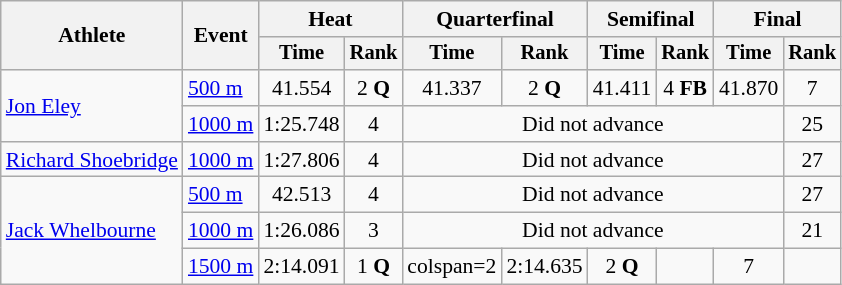<table class="wikitable" style="font-size:90%">
<tr>
<th rowspan=2>Athlete</th>
<th rowspan=2>Event</th>
<th colspan=2>Heat</th>
<th colspan=2>Quarterfinal</th>
<th colspan=2>Semifinal</th>
<th colspan=2>Final</th>
</tr>
<tr style="font-size:95%">
<th>Time</th>
<th>Rank</th>
<th>Time</th>
<th>Rank</th>
<th>Time</th>
<th>Rank</th>
<th>Time</th>
<th>Rank</th>
</tr>
<tr align=center>
<td align=left rowspan="2"><a href='#'>Jon Eley</a></td>
<td align=left><a href='#'>500 m</a></td>
<td>41.554</td>
<td>2 <strong>Q</strong></td>
<td>41.337</td>
<td>2 <strong>Q</strong></td>
<td>41.411</td>
<td>4 <strong>FB</strong></td>
<td>41.870</td>
<td>7</td>
</tr>
<tr align=center>
<td align=left><a href='#'>1000 m</a></td>
<td>1:25.748</td>
<td>4</td>
<td colspan=5>Did not advance</td>
<td>25</td>
</tr>
<tr align=center>
<td align=left><a href='#'>Richard Shoebridge</a></td>
<td align=left><a href='#'>1000 m</a></td>
<td>1:27.806</td>
<td>4</td>
<td colspan=5>Did not advance</td>
<td>27</td>
</tr>
<tr align=center>
<td align=left rowspan="3"><a href='#'>Jack Whelbourne</a></td>
<td align=left><a href='#'>500 m</a></td>
<td>42.513</td>
<td>4</td>
<td colspan=5>Did not advance</td>
<td>27</td>
</tr>
<tr align=center>
<td align=left><a href='#'>1000 m</a></td>
<td>1:26.086</td>
<td>3</td>
<td colspan=5>Did not advance</td>
<td>21</td>
</tr>
<tr align=center>
<td align=left><a href='#'>1500 m</a></td>
<td>2:14.091</td>
<td>1 <strong>Q</strong></td>
<td>colspan=2 </td>
<td>2:14.635</td>
<td>2 <strong>Q</strong></td>
<td></td>
<td>7</td>
</tr>
</table>
